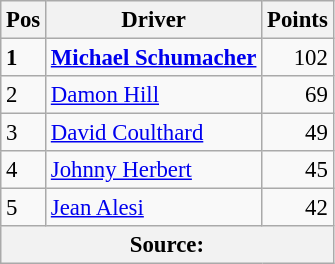<table class="wikitable" style="font-size: 95%;">
<tr>
<th>Pos</th>
<th>Driver</th>
<th>Points</th>
</tr>
<tr>
<td><strong>1</strong></td>
<td> <strong><a href='#'>Michael Schumacher</a></strong></td>
<td align="right">102</td>
</tr>
<tr>
<td>2</td>
<td> <a href='#'>Damon Hill</a></td>
<td align="right">69</td>
</tr>
<tr>
<td>3</td>
<td> <a href='#'>David Coulthard</a></td>
<td align="right">49</td>
</tr>
<tr>
<td>4</td>
<td> <a href='#'>Johnny Herbert</a></td>
<td align="right">45</td>
</tr>
<tr>
<td>5</td>
<td> <a href='#'>Jean Alesi</a></td>
<td align="right">42</td>
</tr>
<tr>
<th colspan=3>Source:</th>
</tr>
</table>
